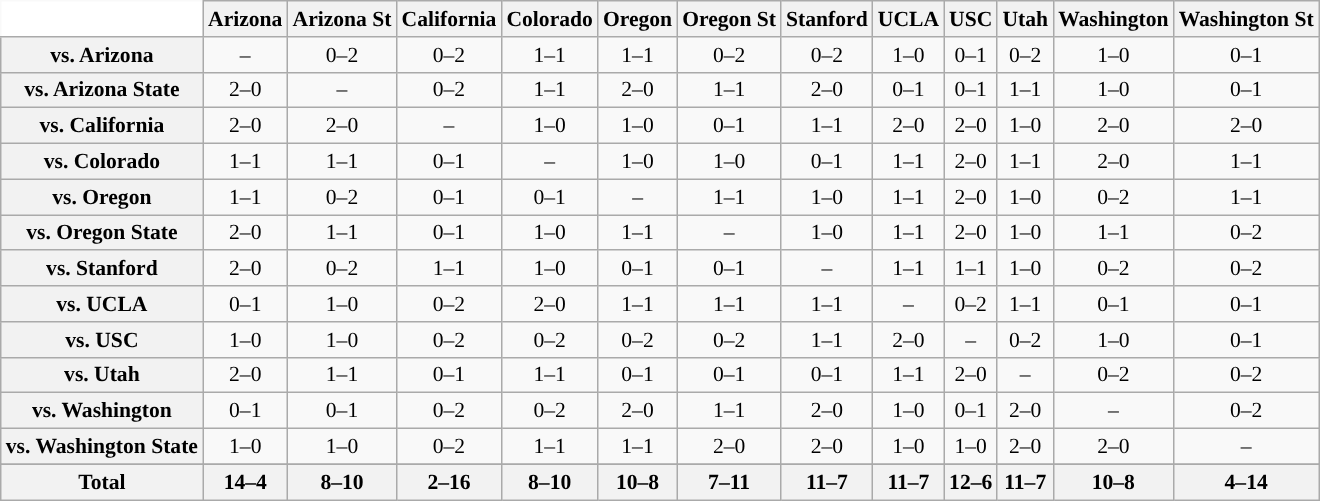<table class="wikitable" style="white-space:nowrap;font-size:90%;">
<tr>
<th colspan=1 style="background:white; border-top-style:hidden; border-left-style:hidden;"   width=75> </th>
<th>Arizona</th>
<th>Arizona St</th>
<th>California</th>
<th>Colorado</th>
<th>Oregon</th>
<th>Oregon St</th>
<th>Stanford</th>
<th>UCLA</th>
<th>USC</th>
<th>Utah</th>
<th>Washington</th>
<th>Washington St</th>
</tr>
<tr style="text-align:center;">
<th>vs. Arizona</th>
<td>–</td>
<td>0–2</td>
<td>0–2</td>
<td>1–1</td>
<td>1–1</td>
<td>0–2</td>
<td>0–2</td>
<td>1–0</td>
<td>0–1</td>
<td>0–2</td>
<td>1–0</td>
<td>0–1</td>
</tr>
<tr style="text-align:center;">
<th>vs. Arizona State</th>
<td>2–0</td>
<td>–</td>
<td>0–2</td>
<td>1–1</td>
<td>2–0</td>
<td>1–1</td>
<td>2–0</td>
<td>0–1</td>
<td>0–1</td>
<td>1–1</td>
<td>1–0</td>
<td>0–1</td>
</tr>
<tr style="text-align:center;">
<th>vs. California</th>
<td>2–0</td>
<td>2–0</td>
<td>–</td>
<td>1–0</td>
<td>1–0</td>
<td>0–1</td>
<td>1–1</td>
<td>2–0</td>
<td>2–0</td>
<td>1–0</td>
<td>2–0</td>
<td>2–0</td>
</tr>
<tr style="text-align:center;">
<th>vs. Colorado</th>
<td>1–1</td>
<td>1–1</td>
<td>0–1</td>
<td>–</td>
<td>1–0</td>
<td>1–0</td>
<td>0–1</td>
<td>1–1</td>
<td>2–0</td>
<td>1–1</td>
<td>2–0</td>
<td>1–1</td>
</tr>
<tr style="text-align:center;">
<th>vs. Oregon</th>
<td>1–1</td>
<td>0–2</td>
<td>0–1</td>
<td>0–1</td>
<td>–</td>
<td>1–1</td>
<td>1–0</td>
<td>1–1</td>
<td>2–0</td>
<td>1–0</td>
<td>0–2</td>
<td>1–1</td>
</tr>
<tr style="text-align:center;">
<th>vs. Oregon State</th>
<td>2–0</td>
<td>1–1</td>
<td>0–1</td>
<td>1–0</td>
<td>1–1</td>
<td>–</td>
<td>1–0</td>
<td>1–1</td>
<td>2–0</td>
<td>1–0</td>
<td>1–1</td>
<td>0–2</td>
</tr>
<tr style="text-align:center;">
<th>vs. Stanford</th>
<td>2–0</td>
<td>0–2</td>
<td>1–1</td>
<td>1–0</td>
<td>0–1</td>
<td>0–1</td>
<td>–</td>
<td>1–1</td>
<td>1–1</td>
<td>1–0</td>
<td>0–2</td>
<td>0–2</td>
</tr>
<tr style="text-align:center;">
<th>vs. UCLA</th>
<td>0–1</td>
<td>1–0</td>
<td>0–2</td>
<td>2–0</td>
<td>1–1</td>
<td>1–1</td>
<td>1–1</td>
<td>–</td>
<td>0–2</td>
<td>1–1</td>
<td>0–1</td>
<td>0–1</td>
</tr>
<tr style="text-align:center;">
<th>vs. USC</th>
<td>1–0</td>
<td>1–0</td>
<td>0–2</td>
<td>0–2</td>
<td>0–2</td>
<td>0–2</td>
<td>1–1</td>
<td>2–0</td>
<td>–</td>
<td>0–2</td>
<td>1–0</td>
<td>0–1</td>
</tr>
<tr style="text-align:center;">
<th>vs. Utah</th>
<td>2–0</td>
<td>1–1</td>
<td>0–1</td>
<td>1–1</td>
<td>0–1</td>
<td>0–1</td>
<td>0–1</td>
<td>1–1</td>
<td>2–0</td>
<td>–</td>
<td>0–2</td>
<td>0–2</td>
</tr>
<tr style="text-align:center;">
<th>vs. Washington</th>
<td>0–1</td>
<td>0–1</td>
<td>0–2</td>
<td>0–2</td>
<td>2–0</td>
<td>1–1</td>
<td>2–0</td>
<td>1–0</td>
<td>0–1</td>
<td>2–0</td>
<td>–</td>
<td>0–2</td>
</tr>
<tr style="text-align:center;">
<th>vs. Washington State</th>
<td>1–0</td>
<td>1–0</td>
<td>0–2</td>
<td>1–1</td>
<td>1–1</td>
<td>2–0</td>
<td>2–0</td>
<td>1–0</td>
<td>1–0</td>
<td>2–0</td>
<td>2–0</td>
<td>–</td>
</tr>
<tr style="text-align:center;">
</tr>
<tr style="text-align:center;">
<th>Total</th>
<th>14–4</th>
<th>8–10</th>
<th>2–16</th>
<th>8–10</th>
<th>10–8</th>
<th>7–11</th>
<th>11–7</th>
<th>11–7</th>
<th>12–6</th>
<th>11–7</th>
<th>10–8</th>
<th>4–14</th>
</tr>
</table>
